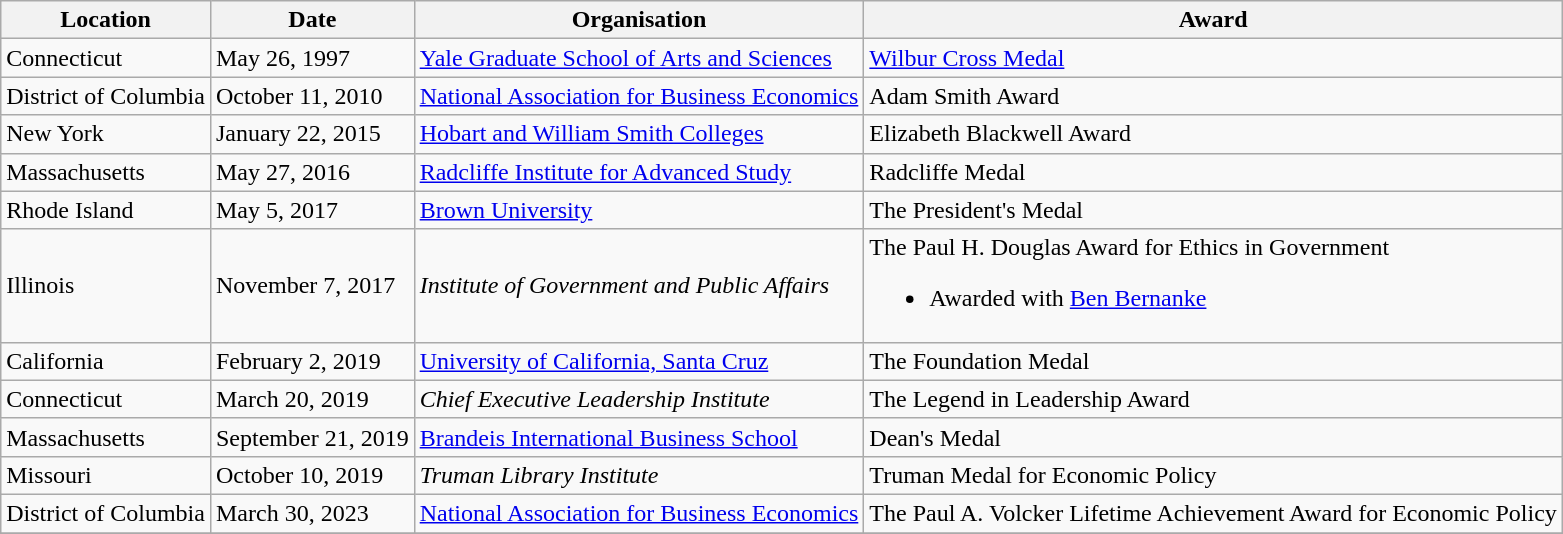<table class="wikitable">
<tr>
<th scope="col">Location</th>
<th scope="col">Date</th>
<th scope="col">Organisation</th>
<th scope="col">Award</th>
</tr>
<tr>
<td>Connecticut</td>
<td>May 26, 1997</td>
<td><a href='#'>Yale Graduate School of Arts and Sciences</a></td>
<td><a href='#'>Wilbur Cross Medal</a></td>
</tr>
<tr>
<td>District of Columbia</td>
<td>October 11, 2010</td>
<td><a href='#'>National Association for Business Economics</a></td>
<td>Adam Smith Award</td>
</tr>
<tr>
<td>New York</td>
<td>January 22, 2015</td>
<td><a href='#'>Hobart and William Smith Colleges</a></td>
<td>Elizabeth Blackwell Award</td>
</tr>
<tr>
<td>Massachusetts</td>
<td>May 27, 2016</td>
<td><a href='#'>Radcliffe Institute for Advanced Study</a></td>
<td>Radcliffe Medal</td>
</tr>
<tr>
<td>Rhode Island</td>
<td>May 5, 2017</td>
<td><a href='#'>Brown University</a></td>
<td>The President's Medal</td>
</tr>
<tr>
<td>Illinois</td>
<td>November 7, 2017</td>
<td><em>Institute of Government and Public Affairs</em></td>
<td>The Paul H. Douglas Award for Ethics in Government<br><ul><li>Awarded with <a href='#'>Ben Bernanke</a></li></ul></td>
</tr>
<tr>
<td>California</td>
<td>February 2, 2019</td>
<td><a href='#'>University of California, Santa Cruz</a></td>
<td>The Foundation Medal</td>
</tr>
<tr>
<td>Connecticut</td>
<td>March 20, 2019</td>
<td><em>Chief Executive Leadership Institute</em></td>
<td>The Legend in Leadership Award</td>
</tr>
<tr>
<td>Massachusetts</td>
<td>September 21, 2019</td>
<td><a href='#'>Brandeis International Business School</a></td>
<td>Dean's Medal</td>
</tr>
<tr>
<td>Missouri</td>
<td>October 10, 2019</td>
<td><em>Truman Library Institute</em></td>
<td>Truman Medal for Economic Policy</td>
</tr>
<tr>
<td>District of Columbia</td>
<td>March 30, 2023</td>
<td><a href='#'>National Association for Business Economics</a></td>
<td>The Paul A. Volcker Lifetime Achievement Award for Economic Policy</td>
</tr>
<tr>
</tr>
</table>
